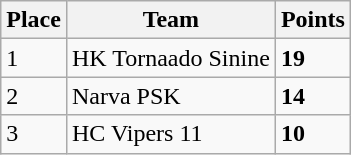<table class="wikitable">
<tr>
<th>Place</th>
<th>Team</th>
<th>Points</th>
</tr>
<tr>
<td>1</td>
<td>HK Tornaado Sinine</td>
<td><strong>19</strong></td>
</tr>
<tr>
<td>2</td>
<td>Narva PSK</td>
<td><strong>14</strong></td>
</tr>
<tr>
<td>3</td>
<td>HC Vipers 11</td>
<td><strong>10</strong></td>
</tr>
</table>
